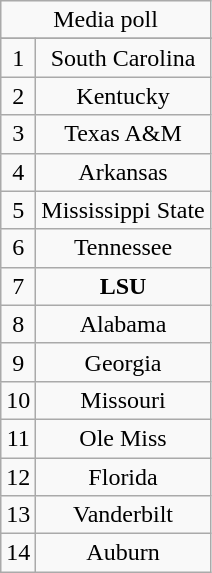<table class="wikitable">
<tr align="center">
<td align="center" Colspan="2">Media poll</td>
</tr>
<tr align="center">
</tr>
<tr align="center">
<td>1</td>
<td>South Carolina</td>
</tr>
<tr align="center">
<td>2</td>
<td>Kentucky</td>
</tr>
<tr align="center">
<td>3</td>
<td>Texas A&M</td>
</tr>
<tr align="center">
<td>4</td>
<td>Arkansas</td>
</tr>
<tr align="center">
<td>5</td>
<td>Mississippi State</td>
</tr>
<tr align="center">
<td>6</td>
<td>Tennessee</td>
</tr>
<tr align="center">
<td>7</td>
<td><strong>LSU</strong></td>
</tr>
<tr align="center">
<td>8</td>
<td>Alabama</td>
</tr>
<tr align="center">
<td>9</td>
<td>Georgia</td>
</tr>
<tr align="center">
<td>10</td>
<td>Missouri</td>
</tr>
<tr align="center">
<td>11</td>
<td>Ole Miss</td>
</tr>
<tr align="center">
<td>12</td>
<td>Florida</td>
</tr>
<tr align="center">
<td>13</td>
<td>Vanderbilt</td>
</tr>
<tr align="center">
<td>14</td>
<td>Auburn</td>
</tr>
</table>
